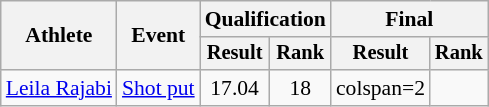<table class="wikitable" style="font-size:90%">
<tr>
<th rowspan="2">Athlete</th>
<th rowspan="2">Event</th>
<th colspan="2">Qualification</th>
<th colspan="2">Final</th>
</tr>
<tr style="font-size:95%">
<th>Result</th>
<th>Rank</th>
<th>Result</th>
<th>Rank</th>
</tr>
<tr style=text-align:center>
<td style=text-align:left><a href='#'>Leila Rajabi</a></td>
<td style=text-align:left><a href='#'>Shot put</a></td>
<td>17.04</td>
<td>18</td>
<td>colspan=2 </td>
</tr>
</table>
